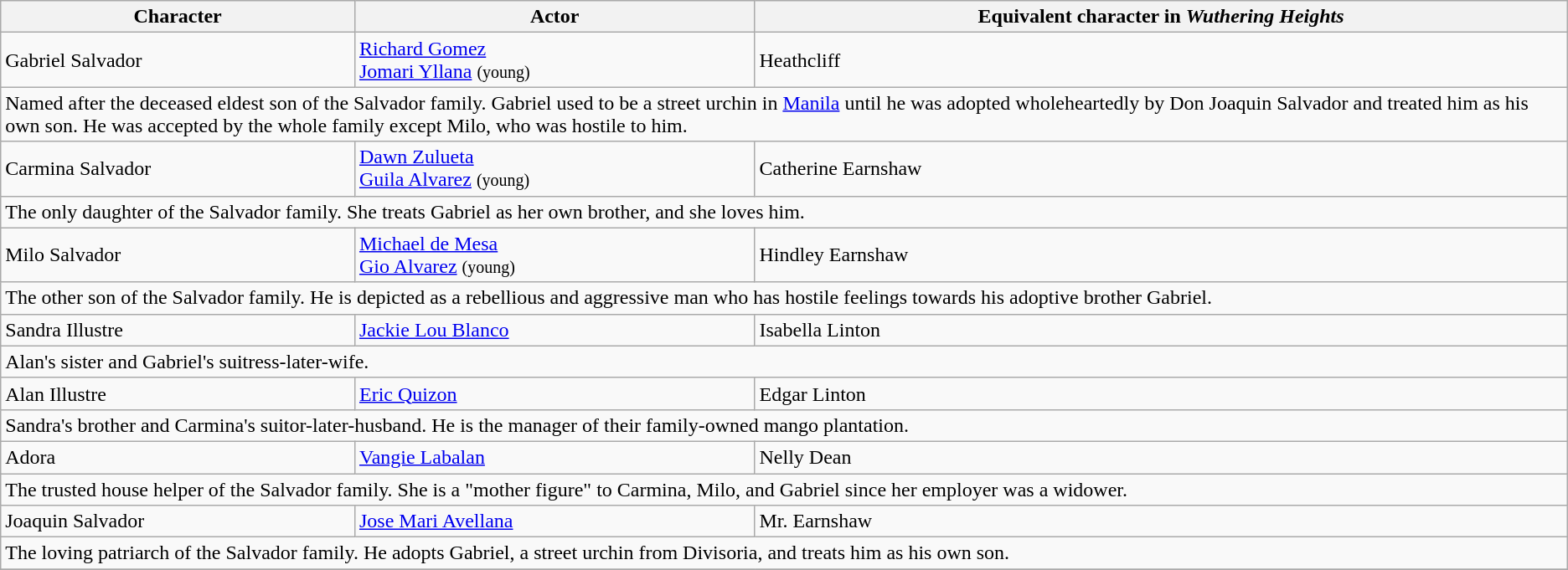<table class="wikitable">
<tr>
<th>Character</th>
<th>Actor</th>
<th>Equivalent character in <em>Wuthering Heights</em></th>
</tr>
<tr>
<td>Gabriel Salvador</td>
<td><a href='#'>Richard Gomez</a><br><a href='#'>Jomari Yllana</a> <small>(young)</small></td>
<td>Heathcliff</td>
</tr>
<tr>
<td colspan="3">Named after the deceased eldest son of the Salvador family. Gabriel used to be a street urchin in <a href='#'>Manila</a> until he was adopted wholeheartedly by Don Joaquin Salvador and treated him as his own son. He was accepted by the whole family except Milo, who was hostile to him.</td>
</tr>
<tr>
<td>Carmina Salvador</td>
<td><a href='#'>Dawn Zulueta</a><br><a href='#'>Guila Alvarez</a> <small>(young)</small></td>
<td>Catherine Earnshaw</td>
</tr>
<tr>
<td colspan="3">The only daughter of the Salvador family. She treats Gabriel as her own brother, and she loves him.</td>
</tr>
<tr>
<td>Milo Salvador</td>
<td><a href='#'>Michael de Mesa</a><br><a href='#'>Gio Alvarez</a> <small>(young)</small></td>
<td>Hindley Earnshaw</td>
</tr>
<tr>
<td colspan="3">The other son of the Salvador family. He is depicted as a rebellious and aggressive man who has hostile feelings towards his adoptive brother Gabriel.</td>
</tr>
<tr>
<td>Sandra Illustre</td>
<td><a href='#'>Jackie Lou Blanco</a></td>
<td>Isabella Linton</td>
</tr>
<tr>
<td colspan="3">Alan's sister and Gabriel's suitress-later-wife.</td>
</tr>
<tr>
<td>Alan Illustre</td>
<td><a href='#'>Eric Quizon</a></td>
<td>Edgar Linton</td>
</tr>
<tr>
<td colspan="3">Sandra's brother and Carmina's suitor-later-husband. He is the manager of their family-owned mango plantation.</td>
</tr>
<tr>
<td>Adora</td>
<td><a href='#'>Vangie Labalan</a></td>
<td>Nelly Dean</td>
</tr>
<tr>
<td colspan="3">The trusted house helper of the Salvador family. She is a "mother figure" to Carmina, Milo, and Gabriel since her employer was a widower.</td>
</tr>
<tr>
<td>Joaquin Salvador</td>
<td><a href='#'>Jose Mari Avellana</a></td>
<td>Mr. Earnshaw</td>
</tr>
<tr>
<td colspan="3">The loving patriarch of the Salvador family. He adopts Gabriel, a street urchin from Divisoria, and treats him as his own son.</td>
</tr>
<tr>
</tr>
</table>
